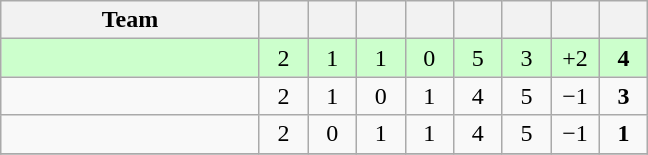<table class="wikitable" style="text-align: center;">
<tr>
<th width="165">Team</th>
<th width="25"></th>
<th width="25"></th>
<th width="25"></th>
<th width="25"></th>
<th width="25"></th>
<th width="25"></th>
<th width="25"></th>
<th width="25"></th>
</tr>
<tr style="background:#cfc;">
<td align=left></td>
<td>2</td>
<td>1</td>
<td>1</td>
<td>0</td>
<td>5</td>
<td>3</td>
<td>+2</td>
<td><strong>4</strong></td>
</tr>
<tr>
<td align=left></td>
<td>2</td>
<td>1</td>
<td>0</td>
<td>1</td>
<td>4</td>
<td>5</td>
<td>−1</td>
<td><strong>3</strong></td>
</tr>
<tr>
<td align=left></td>
<td>2</td>
<td>0</td>
<td>1</td>
<td>1</td>
<td>4</td>
<td>5</td>
<td>−1</td>
<td><strong>1</strong></td>
</tr>
<tr>
</tr>
</table>
